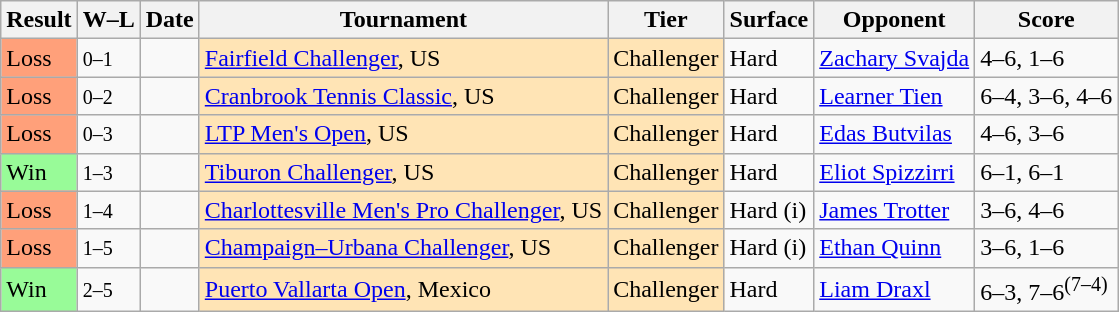<table class="sortable wikitable">
<tr>
<th>Result</th>
<th class="unsortable">W–L</th>
<th>Date</th>
<th>Tournament</th>
<th>Tier</th>
<th>Surface</th>
<th>Opponent</th>
<th class="unsortable">Score</th>
</tr>
<tr>
<td bgcolor=ffa07a>Loss</td>
<td><small>0–1</small></td>
<td><a href='#'></a></td>
<td style="background:moccasin;"><a href='#'>Fairfield Challenger</a>, US</td>
<td style="background:moccasin;">Challenger</td>
<td>Hard</td>
<td> <a href='#'>Zachary Svajda</a></td>
<td>4–6, 1–6</td>
</tr>
<tr>
<td bgcolor=ffa07a>Loss</td>
<td><small>0–2</small></td>
<td><a href='#'></a></td>
<td style="background:moccasin;"><a href='#'>Cranbrook Tennis Classic</a>, US</td>
<td style="background:moccasin;">Challenger</td>
<td>Hard</td>
<td> <a href='#'>Learner Tien</a></td>
<td>6–4, 3–6, 4–6</td>
</tr>
<tr>
<td bgcolor=ffa07a>Loss</td>
<td><small>0–3</small></td>
<td><a href='#'></a></td>
<td style="background:moccasin;"><a href='#'>LTP Men's Open</a>, US</td>
<td style="background:moccasin;">Challenger</td>
<td>Hard</td>
<td> <a href='#'>Edas Butvilas</a></td>
<td>4–6, 3–6</td>
</tr>
<tr>
<td bgcolor=98fb98>Win</td>
<td><small>1–3</small></td>
<td><a href='#'></a></td>
<td style="background:moccasin;"><a href='#'>Tiburon Challenger</a>, US</td>
<td style="background:moccasin;">Challenger</td>
<td>Hard</td>
<td> <a href='#'>Eliot Spizzirri</a></td>
<td>6–1, 6–1</td>
</tr>
<tr>
<td bgcolor=ffa07a>Loss</td>
<td><small>1–4</small></td>
<td><a href='#'></a></td>
<td style="background:moccasin;"><a href='#'>Charlottesville Men's Pro Challenger</a>, US</td>
<td style="background:moccasin;">Challenger</td>
<td>Hard (i)</td>
<td> <a href='#'>James Trotter</a></td>
<td>3–6, 4–6</td>
</tr>
<tr>
<td bgcolor=ffa07a>Loss</td>
<td><small>1–5</small></td>
<td><a href='#'></a></td>
<td style="background:moccasin;"><a href='#'>Champaign–Urbana Challenger</a>, US</td>
<td style="background:moccasin;">Challenger</td>
<td>Hard (i)</td>
<td> <a href='#'>Ethan Quinn</a></td>
<td>3–6, 1–6</td>
</tr>
<tr>
<td bgcolor=98fb98>Win</td>
<td><small>2–5</small></td>
<td><a href='#'></a></td>
<td style="background:moccasin;"><a href='#'>Puerto Vallarta Open</a>, Mexico</td>
<td style="background:moccasin;">Challenger</td>
<td>Hard</td>
<td> <a href='#'>Liam Draxl</a></td>
<td>6–3, 7–6<sup>(7–4)</sup></td>
</tr>
</table>
